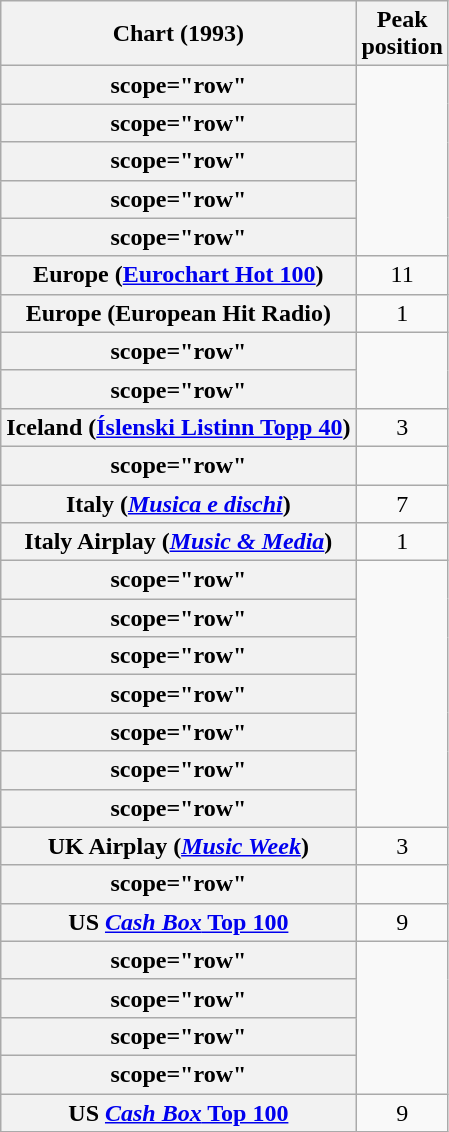<table class="wikitable plainrowheaders sortable" style="text-align:center">
<tr>
<th scope="col">Chart (1993)</th>
<th scope="col">Peak<br>position</th>
</tr>
<tr>
<th>scope="row"</th>
</tr>
<tr>
<th>scope="row"</th>
</tr>
<tr>
<th>scope="row"</th>
</tr>
<tr>
<th>scope="row"</th>
</tr>
<tr>
<th>scope="row"</th>
</tr>
<tr>
<th scope="row">Europe (<a href='#'>Eurochart Hot 100</a>)</th>
<td>11</td>
</tr>
<tr>
<th scope="row">Europe (European Hit Radio)</th>
<td>1</td>
</tr>
<tr>
<th>scope="row"</th>
</tr>
<tr>
<th>scope="row"</th>
</tr>
<tr>
<th scope="row">Iceland (<a href='#'>Íslenski Listinn Topp 40</a>)</th>
<td>3</td>
</tr>
<tr>
<th>scope="row"</th>
</tr>
<tr>
<th scope="row">Italy (<em><a href='#'>Musica e dischi</a></em>)</th>
<td>7</td>
</tr>
<tr>
<th scope="row">Italy Airplay (<em><a href='#'>Music & Media</a></em>)</th>
<td>1</td>
</tr>
<tr>
<th>scope="row"</th>
</tr>
<tr>
<th>scope="row"</th>
</tr>
<tr>
<th>scope="row"</th>
</tr>
<tr>
<th>scope="row"</th>
</tr>
<tr>
<th>scope="row"</th>
</tr>
<tr>
<th>scope="row"</th>
</tr>
<tr>
<th>scope="row"</th>
</tr>
<tr>
<th scope="row">UK Airplay (<em><a href='#'>Music Week</a></em>)</th>
<td>3</td>
</tr>
<tr>
<th>scope="row"</th>
</tr>
<tr>
<th scope="row">US <a href='#'><em>Cash Box</em> Top 100</a></th>
<td>9</td>
</tr>
<tr>
<th>scope="row"</th>
</tr>
<tr>
<th>scope="row"</th>
</tr>
<tr>
<th>scope="row"</th>
</tr>
<tr>
<th>scope="row"</th>
</tr>
<tr>
<th scope="row">US <a href='#'><em>Cash Box</em> Top 100</a></th>
<td>9</td>
</tr>
</table>
